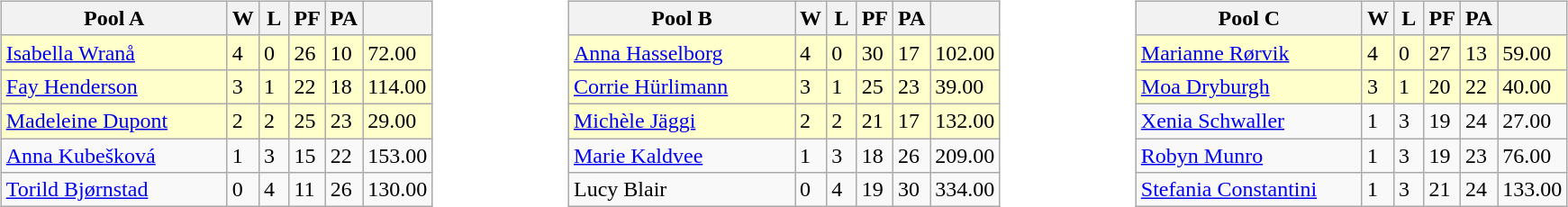<table table>
<tr>
<td valign=top width=10%><br><table class=wikitable>
<tr>
<th width=160>Pool A</th>
<th width=15>W</th>
<th width=15>L</th>
<th width=15>PF</th>
<th width=15>PA</th>
<th width=20></th>
</tr>
<tr bgcolor=#ffffcc>
<td> <a href='#'>Isabella Wranå</a></td>
<td>4</td>
<td>0</td>
<td>26</td>
<td>10</td>
<td>72.00</td>
</tr>
<tr bgcolor=#ffffcc>
<td> <a href='#'>Fay Henderson</a></td>
<td>3</td>
<td>1</td>
<td>22</td>
<td>18</td>
<td>114.00</td>
</tr>
<tr bgcolor=#ffffcc>
<td> <a href='#'>Madeleine Dupont</a></td>
<td>2</td>
<td>2</td>
<td>25</td>
<td>23</td>
<td>29.00</td>
</tr>
<tr>
<td> <a href='#'>Anna Kubešková</a></td>
<td>1</td>
<td>3</td>
<td>15</td>
<td>22</td>
<td>153.00</td>
</tr>
<tr>
<td> <a href='#'>Torild Bjørnstad</a></td>
<td>0</td>
<td>4</td>
<td>11</td>
<td>26</td>
<td>130.00</td>
</tr>
</table>
</td>
<td valign=top width=10%><br><table class=wikitable>
<tr>
<th width=160>Pool B</th>
<th width=15>W</th>
<th width=15>L</th>
<th width=15>PF</th>
<th width=15>PA</th>
<th width=20></th>
</tr>
<tr bgcolor=#ffffcc>
<td> <a href='#'>Anna Hasselborg</a></td>
<td>4</td>
<td>0</td>
<td>30</td>
<td>17</td>
<td>102.00</td>
</tr>
<tr bgcolor=#ffffcc>
<td> <a href='#'>Corrie Hürlimann</a></td>
<td>3</td>
<td>1</td>
<td>25</td>
<td>23</td>
<td>39.00</td>
</tr>
<tr bgcolor=#ffffcc>
<td> <a href='#'>Michèle Jäggi</a></td>
<td>2</td>
<td>2</td>
<td>21</td>
<td>17</td>
<td>132.00</td>
</tr>
<tr>
<td> <a href='#'>Marie Kaldvee</a></td>
<td>1</td>
<td>3</td>
<td>18</td>
<td>26</td>
<td>209.00</td>
</tr>
<tr>
<td> Lucy Blair</td>
<td>0</td>
<td>4</td>
<td>19</td>
<td>30</td>
<td>334.00</td>
</tr>
</table>
</td>
<td valign=top width=10%><br><table class=wikitable>
<tr>
<th width=160>Pool C</th>
<th width=15>W</th>
<th width=15>L</th>
<th width=15>PF</th>
<th width=15>PA</th>
<th width=20></th>
</tr>
<tr bgcolor=#ffffcc>
<td> <a href='#'>Marianne Rørvik</a></td>
<td>4</td>
<td>0</td>
<td>27</td>
<td>13</td>
<td>59.00</td>
</tr>
<tr bgcolor=#ffffcc>
<td> <a href='#'>Moa Dryburgh</a></td>
<td>3</td>
<td>1</td>
<td>20</td>
<td>22</td>
<td>40.00</td>
</tr>
<tr>
<td> <a href='#'>Xenia Schwaller</a></td>
<td>1</td>
<td>3</td>
<td>19</td>
<td>24</td>
<td>27.00</td>
</tr>
<tr>
<td> <a href='#'>Robyn Munro</a></td>
<td>1</td>
<td>3</td>
<td>19</td>
<td>23</td>
<td>76.00</td>
</tr>
<tr>
<td> <a href='#'>Stefania Constantini</a></td>
<td>1</td>
<td>3</td>
<td>21</td>
<td>24</td>
<td>133.00</td>
</tr>
</table>
</td>
</tr>
</table>
